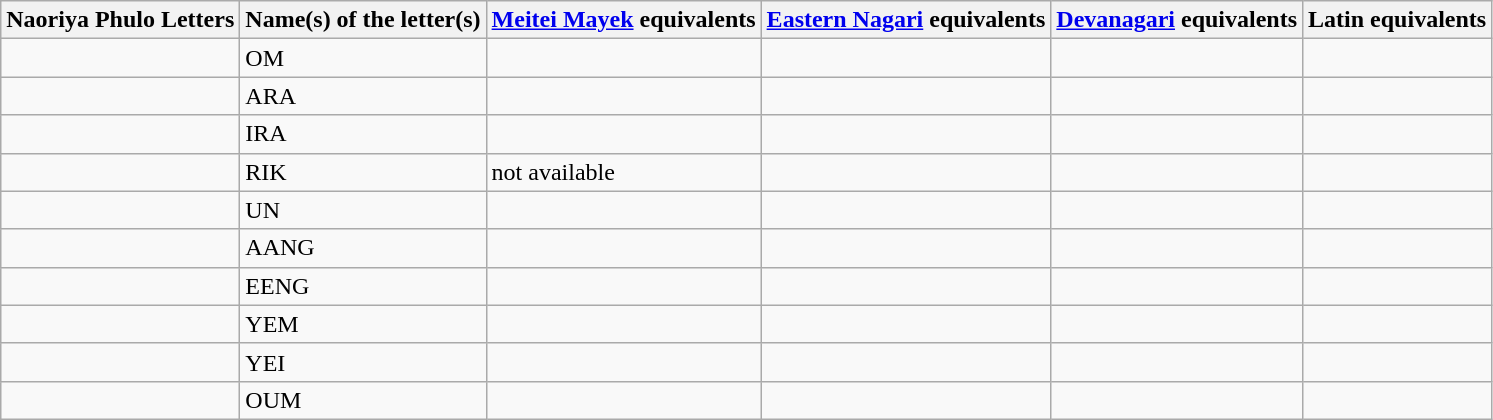<table class="wikitable">
<tr>
<th>Naoriya Phulo Letters </th>
<th>Name(s) of the letter(s)</th>
<th><a href='#'>Meitei Mayek</a> equivalents</th>
<th><a href='#'>Eastern Nagari</a> equivalents</th>
<th><a href='#'>Devanagari</a> equivalents</th>
<th>Latin equivalents</th>
</tr>
<tr>
<td></td>
<td>OM</td>
<td></td>
<td></td>
<td></td>
<td></td>
</tr>
<tr>
<td></td>
<td>ARA</td>
<td></td>
<td></td>
<td></td>
<td></td>
</tr>
<tr>
<td></td>
<td>IRA</td>
<td></td>
<td></td>
<td></td>
<td></td>
</tr>
<tr>
<td></td>
<td>RIK</td>
<td>not available</td>
<td></td>
<td></td>
<td></td>
</tr>
<tr>
<td></td>
<td>UN</td>
<td></td>
<td></td>
<td></td>
<td></td>
</tr>
<tr>
<td></td>
<td>AANG</td>
<td></td>
<td></td>
<td></td>
<td></td>
</tr>
<tr>
<td></td>
<td>EENG</td>
<td></td>
<td></td>
<td></td>
<td></td>
</tr>
<tr>
<td></td>
<td>YEM</td>
<td></td>
<td></td>
<td></td>
<td></td>
</tr>
<tr>
<td></td>
<td>YEI</td>
<td></td>
<td></td>
<td></td>
<td></td>
</tr>
<tr>
<td></td>
<td>OUM</td>
<td></td>
<td></td>
<td></td>
<td></td>
</tr>
</table>
